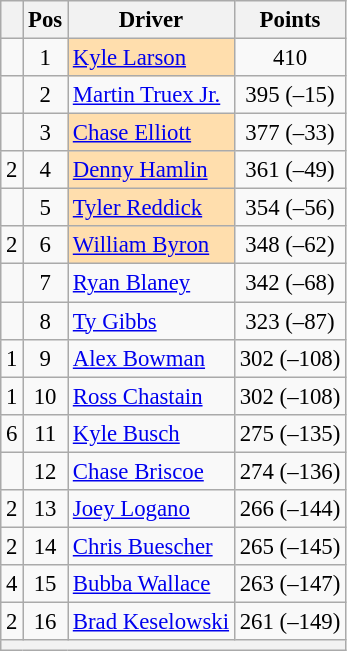<table class="wikitable" style="font-size: 95%;">
<tr>
<th></th>
<th>Pos</th>
<th>Driver</th>
<th>Points</th>
</tr>
<tr>
<td align="left"></td>
<td style="text-align:center;">1</td>
<td style="background:#FFDEAD;"><a href='#'>Kyle Larson</a></td>
<td style="text-align:center;">410</td>
</tr>
<tr>
<td align="left"></td>
<td style="text-align:center;">2</td>
<td><a href='#'>Martin Truex Jr.</a></td>
<td style="text-align:center;">395 (–15)</td>
</tr>
<tr>
<td align="left"></td>
<td style="text-align:center;">3</td>
<td style="background:#FFDEAD;"><a href='#'>Chase Elliott</a></td>
<td style="text-align:center;">377 (–33)</td>
</tr>
<tr>
<td align="left"> 2</td>
<td style="text-align:center;">4</td>
<td style="background:#FFDEAD;"><a href='#'>Denny Hamlin</a></td>
<td style="text-align:center;">361 (–49)</td>
</tr>
<tr>
<td align="left"></td>
<td style="text-align:center;">5</td>
<td style="background:#FFDEAD;"><a href='#'>Tyler Reddick</a></td>
<td style="text-align:center;">354 (–56)</td>
</tr>
<tr>
<td align="left"> 2</td>
<td style="text-align:center;">6</td>
<td style="background:#FFDEAD;"><a href='#'>William Byron</a></td>
<td style="text-align:center;">348 (–62)</td>
</tr>
<tr>
<td align="left"></td>
<td style="text-align:center;">7</td>
<td><a href='#'>Ryan Blaney</a></td>
<td style="text-align:center;">342 (–68)</td>
</tr>
<tr>
<td align="left"></td>
<td style="text-align:center;">8</td>
<td><a href='#'>Ty Gibbs</a></td>
<td style="text-align:center;">323 (–87)</td>
</tr>
<tr>
<td align="left"> 1</td>
<td style="text-align:center;">9</td>
<td><a href='#'>Alex Bowman</a></td>
<td style="text-align:center;">302 (–108)</td>
</tr>
<tr>
<td align="left"> 1</td>
<td style="text-align:center;">10</td>
<td><a href='#'>Ross Chastain</a></td>
<td style="text-align:center;">302 (–108)</td>
</tr>
<tr>
<td align="left"> 6</td>
<td style="text-align:center;">11</td>
<td><a href='#'>Kyle Busch</a></td>
<td style="text-align:center;">275 (–135)</td>
</tr>
<tr>
<td align="left"></td>
<td style="text-align:center;">12</td>
<td><a href='#'>Chase Briscoe</a></td>
<td style="text-align:center;">274 (–136)</td>
</tr>
<tr>
<td align="left"> 2</td>
<td style="text-align:center;">13</td>
<td><a href='#'>Joey Logano</a></td>
<td style="text-align:center;">266 (–144)</td>
</tr>
<tr>
<td align="left"> 2</td>
<td style="text-align:center;">14</td>
<td><a href='#'>Chris Buescher</a></td>
<td style="text-align:center;">265 (–145)</td>
</tr>
<tr>
<td align="left"> 4</td>
<td style="text-align:center;">15</td>
<td><a href='#'>Bubba Wallace</a></td>
<td style="text-align:center;">263 (–147)</td>
</tr>
<tr>
<td align="left"> 2</td>
<td style="text-align:center;">16</td>
<td><a href='#'>Brad Keselowski</a></td>
<td style="text-align:center;">261 (–149)</td>
</tr>
<tr class="sortbottom">
<th colspan="9"></th>
</tr>
</table>
